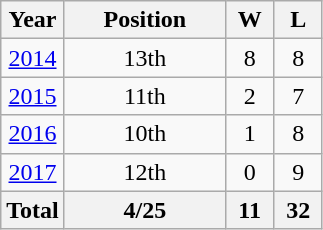<table class="wikitable" style="text-align: center;">
<tr>
<th>Year</th>
<th width="100">Position</th>
<th width="25">W</th>
<th width="25">L</th>
</tr>
<tr>
<td> <a href='#'>2014</a></td>
<td>13th</td>
<td>8</td>
<td>8</td>
</tr>
<tr>
<td> <a href='#'>2015</a></td>
<td>11th</td>
<td>2</td>
<td>7</td>
</tr>
<tr>
<td> <a href='#'>2016</a></td>
<td>10th</td>
<td>1</td>
<td>8</td>
</tr>
<tr>
<td> <a href='#'>2017</a></td>
<td>12th</td>
<td>0</td>
<td>9</td>
</tr>
<tr>
<th>Total</th>
<th>4/25</th>
<th>11</th>
<th>32</th>
</tr>
</table>
